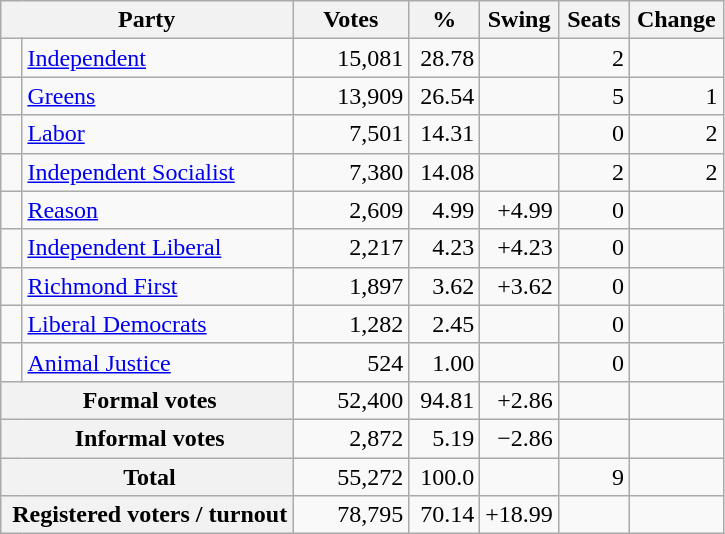<table class="wikitable" style="text-align:right; margin-bottom:0">
<tr>
<th style="width:10px" colspan=3>Party</th>
<th style="width:70px;">Votes</th>
<th style="width:40px;">%</th>
<th style="width:40px;">Swing</th>
<th style="width:40px;">Seats</th>
<th style="width:40px;">Change</th>
</tr>
<tr>
<td> </td>
<td style="text-align:left;" colspan="2"><a href='#'>Independent</a></td>
<td style="width:70px;">15,081</td>
<td style="width:40px;">28.78</td>
<td style="width:40px;"></td>
<td style="width:40px;">2</td>
<td style="width:55px;"></td>
</tr>
<tr>
<td> </td>
<td style="text-align:left;" colspan="2"><a href='#'>Greens</a></td>
<td>13,909</td>
<td>26.54</td>
<td></td>
<td>5</td>
<td> 1</td>
</tr>
<tr>
<td> </td>
<td style="text-align:left;" colspan="2"><a href='#'>Labor</a></td>
<td>7,501</td>
<td>14.31</td>
<td></td>
<td>0</td>
<td> 2</td>
</tr>
<tr>
<td> </td>
<td style="text-align:left;" colspan="2"><a href='#'>Independent Socialist</a></td>
<td>7,380</td>
<td>14.08</td>
<td></td>
<td>2</td>
<td> 2</td>
</tr>
<tr>
<td> </td>
<td style="text-align:left;" colspan="2"><a href='#'>Reason</a></td>
<td>2,609</td>
<td>4.99</td>
<td>+4.99</td>
<td>0</td>
<td></td>
</tr>
<tr>
<td> </td>
<td style="text-align:left;" colspan="2"><a href='#'>Independent Liberal</a></td>
<td>2,217</td>
<td>4.23</td>
<td>+4.23</td>
<td>0</td>
<td></td>
</tr>
<tr>
<td> </td>
<td style="text-align:left;" colspan="2"><a href='#'>Richmond First</a></td>
<td>1,897</td>
<td>3.62</td>
<td>+3.62</td>
<td>0</td>
<td></td>
</tr>
<tr>
<td> </td>
<td style="text-align:left;" colspan="2"><a href='#'>Liberal Democrats</a></td>
<td>1,282</td>
<td>2.45</td>
<td></td>
<td>0</td>
<td></td>
</tr>
<tr>
<td> </td>
<td style="text-align:left;" colspan="2"><a href='#'>Animal Justice</a></td>
<td>524</td>
<td>1.00</td>
<td></td>
<td>0</td>
<td></td>
</tr>
<tr>
<th colspan="3" rowspan="1"> Formal votes</th>
<td>52,400</td>
<td>94.81</td>
<td>+2.86</td>
<td></td>
<td></td>
</tr>
<tr>
<th colspan="3" rowspan="1"> Informal votes</th>
<td>2,872</td>
<td>5.19</td>
<td>−2.86</td>
<td></td>
<td></td>
</tr>
<tr>
<th colspan="3" rowspan="1"> Total</th>
<td>55,272</td>
<td>100.0</td>
<td></td>
<td>9</td>
<td></td>
</tr>
<tr>
<th colspan="3" rowspan="1"> Registered voters / turnout</th>
<td>78,795</td>
<td>70.14</td>
<td>+18.99</td>
<td></td>
<td></td>
</tr>
</table>
